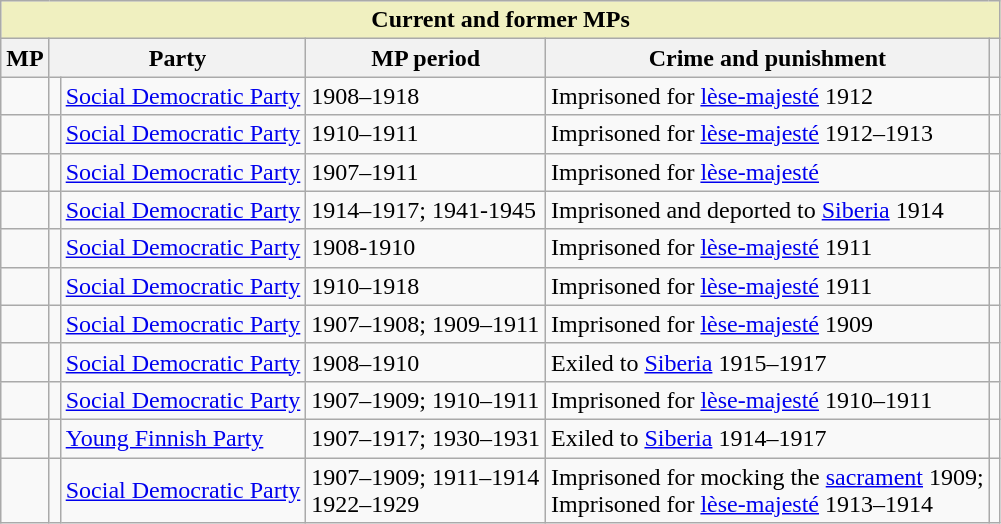<table class="wikitable plainrowheaders sortable" style="font-size:100%; text-align:left;">
<tr>
<th colspan="6" style="background:#F0F0C0;">Current and former MPs</th>
</tr>
<tr>
<th>MP</th>
<th colspan="2">Party</th>
<th>MP period</th>
<th>Crime and punishment</th>
<th></th>
</tr>
<tr>
<td></td>
<td></td>
<td><a href='#'>Social Democratic Party</a></td>
<td>1908–1918</td>
<td>Imprisoned for <a href='#'>lèse-majesté</a> 1912</td>
<td></td>
</tr>
<tr>
<td></td>
<td></td>
<td><a href='#'>Social Democratic Party</a></td>
<td>1910–1911</td>
<td>Imprisoned for <a href='#'>lèse-majesté</a> 1912–1913</td>
<td></td>
</tr>
<tr>
<td></td>
<td></td>
<td><a href='#'>Social Democratic Party</a></td>
<td>1907–1911</td>
<td>Imprisoned for <a href='#'>lèse-majesté</a></td>
<td></td>
</tr>
<tr>
<td></td>
<td></td>
<td><a href='#'>Social Democratic Party</a></td>
<td>1914–1917; 1941-1945</td>
<td>Imprisoned and deported to <a href='#'>Siberia</a> 1914</td>
<td></td>
</tr>
<tr>
<td></td>
<td></td>
<td><a href='#'>Social Democratic Party</a></td>
<td>1908-1910</td>
<td>Imprisoned for <a href='#'>lèse-majesté</a> 1911</td>
<td></td>
</tr>
<tr>
<td></td>
<td></td>
<td><a href='#'>Social Democratic Party</a></td>
<td>1910–1918</td>
<td>Imprisoned for <a href='#'>lèse-majesté</a> 1911</td>
<td></td>
</tr>
<tr>
<td></td>
<td></td>
<td><a href='#'>Social Democratic Party</a></td>
<td>1907–1908; 1909–1911</td>
<td>Imprisoned for <a href='#'>lèse-majesté</a> 1909</td>
<td></td>
</tr>
<tr>
<td></td>
<td></td>
<td><a href='#'>Social Democratic Party</a></td>
<td>1908–1910</td>
<td>Exiled to <a href='#'>Siberia</a> 1915–1917</td>
<td></td>
</tr>
<tr>
<td></td>
<td></td>
<td><a href='#'>Social Democratic Party</a></td>
<td>1907–1909; 1910–1911</td>
<td>Imprisoned for <a href='#'>lèse-majesté</a> 1910–1911</td>
<td></td>
</tr>
<tr>
<td></td>
<td></td>
<td><a href='#'>Young Finnish Party</a></td>
<td>1907–1917; 1930–1931</td>
<td>Exiled to <a href='#'>Siberia</a> 1914–1917</td>
<td></td>
</tr>
<tr>
<td></td>
<td></td>
<td><a href='#'>Social Democratic Party</a></td>
<td>1907–1909; 1911–1914<br>1922–1929</td>
<td>Imprisoned for mocking the <a href='#'>sacrament</a> 1909;<br>Imprisoned for <a href='#'>lèse-majesté</a> 1913–1914</td>
<td></td>
</tr>
</table>
